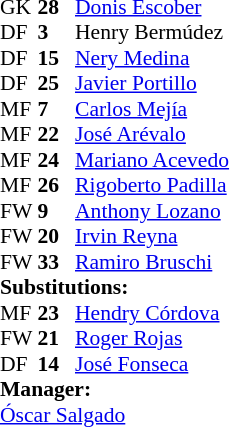<table style = "font-size: 90%" cellspacing = "0" cellpadding = "0">
<tr>
<td colspan = 4></td>
</tr>
<tr>
<th style="width:25px;"></th>
<th style="width:25px;"></th>
</tr>
<tr>
<td>GK</td>
<td><strong>28</strong></td>
<td> <a href='#'>Donis Escober</a></td>
</tr>
<tr>
<td>DF</td>
<td><strong>3</strong></td>
<td> Henry Bermúdez</td>
</tr>
<tr>
<td>DF</td>
<td><strong>15</strong></td>
<td> <a href='#'>Nery Medina</a></td>
</tr>
<tr>
<td>DF</td>
<td><strong>25</strong></td>
<td> <a href='#'>Javier Portillo</a></td>
</tr>
<tr>
<td>MF</td>
<td><strong>7</strong></td>
<td> <a href='#'>Carlos Mejía</a></td>
</tr>
<tr>
<td>MF</td>
<td><strong>22</strong></td>
<td> <a href='#'>José Arévalo</a></td>
</tr>
<tr>
<td>MF</td>
<td><strong>24</strong></td>
<td> <a href='#'>Mariano Acevedo</a></td>
</tr>
<tr>
<td>MF</td>
<td><strong>26</strong></td>
<td> <a href='#'>Rigoberto Padilla</a></td>
<td></td>
<td></td>
</tr>
<tr>
<td>FW</td>
<td><strong>9</strong></td>
<td> <a href='#'>Anthony Lozano</a></td>
<td></td>
<td></td>
</tr>
<tr>
<td>FW</td>
<td><strong>20</strong></td>
<td> <a href='#'>Irvin Reyna</a></td>
</tr>
<tr>
<td>FW</td>
<td><strong>33</strong></td>
<td> <a href='#'>Ramiro Bruschi</a></td>
<td></td>
<td></td>
</tr>
<tr>
<td colspan = 3><strong>Substitutions:</strong></td>
</tr>
<tr>
<td>MF</td>
<td><strong>23</strong></td>
<td> <a href='#'>Hendry Córdova</a></td>
<td></td>
<td></td>
</tr>
<tr>
<td>FW</td>
<td><strong>21</strong></td>
<td> <a href='#'>Roger Rojas</a></td>
<td></td>
<td></td>
</tr>
<tr>
<td>DF</td>
<td><strong>14</strong></td>
<td> <a href='#'>José Fonseca</a></td>
<td></td>
<td></td>
</tr>
<tr>
<td colspan = 3><strong>Manager:</strong></td>
</tr>
<tr>
<td colspan = 3> <a href='#'>Óscar Salgado</a></td>
</tr>
</table>
